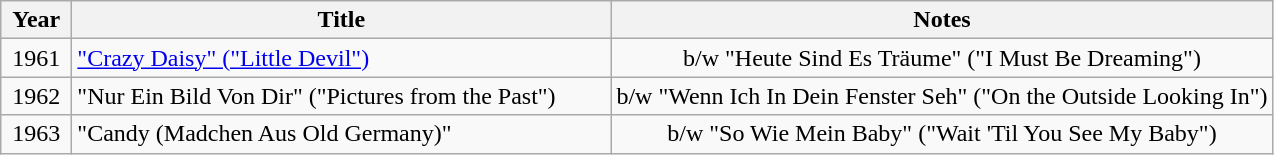<table class="wikitable" style="text-align: center">
<tr>
<th style="width:2.5em">Year</th>
<th style="width:22em">Title</th>
<th>Notes</th>
</tr>
<tr>
<td>1961</td>
<td align="left"><a href='#'>"Crazy Daisy" ("Little Devil")</a></td>
<td>b/w "Heute Sind Es Träume" ("I Must Be Dreaming")</td>
</tr>
<tr>
<td>1962</td>
<td align="left">"Nur Ein Bild Von Dir" ("Pictures from the Past")</td>
<td>b/w "Wenn Ich In Dein Fenster Seh" ("On the Outside Looking In")</td>
</tr>
<tr>
<td>1963</td>
<td align="left">"Candy (Madchen Aus Old Germany)"</td>
<td>b/w "So Wie Mein Baby" ("Wait 'Til You See My Baby")</td>
</tr>
</table>
